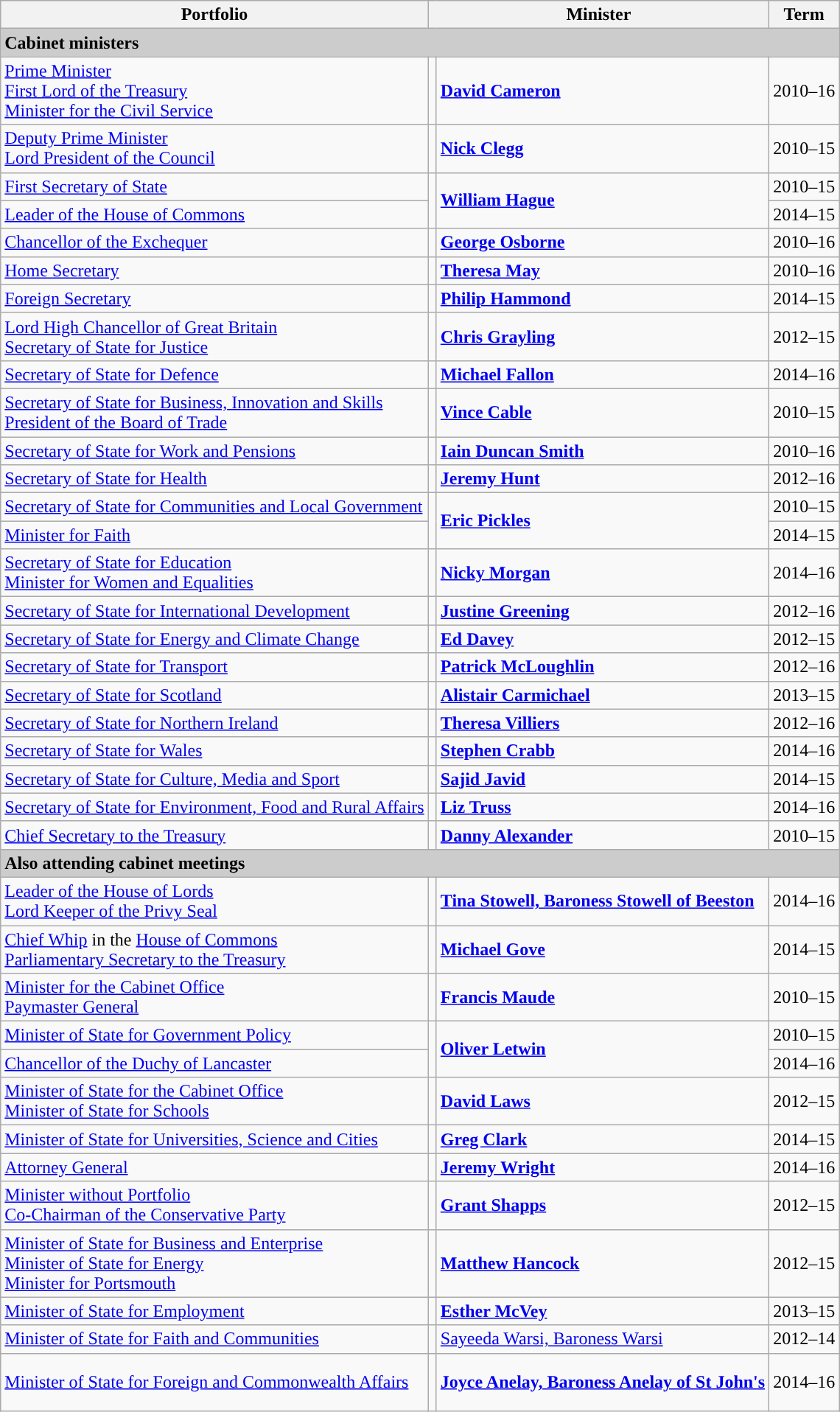<table class="wikitable">
<tr>
<th>Portfolio</th>
<th colspan=2>Minister</th>
<th>Term</th>
</tr>
<tr>
<td style="background:#cccccc;" colspan="4"><strong>Cabinet ministers</strong></td>
</tr>
<tr>
<td><a href='#'>Prime Minister</a><br><a href='#'>First Lord of the Treasury</a><br><a href='#'>Minister for the Civil Service</a></td>
<td style="background:"></td>
<td><strong><a href='#'>David Cameron</a></strong></td>
<td>2010–16</td>
</tr>
<tr>
<td><a href='#'>Deputy Prime Minister</a><br><a href='#'>Lord President of the Council</a></td>
<td style="background:"></td>
<td><strong><a href='#'>Nick Clegg</a></strong></td>
<td>2010–15</td>
</tr>
<tr>
<td><a href='#'>First Secretary of State</a></td>
<td rowspan=2 style="background:"></td>
<td rowspan=2><strong><a href='#'>William Hague</a></strong></td>
<td>2010–15</td>
</tr>
<tr>
<td><a href='#'>Leader of the House of Commons</a></td>
<td>2014–15</td>
</tr>
<tr>
<td><a href='#'>Chancellor of the Exchequer</a></td>
<td style="background:"></td>
<td><strong><a href='#'>George Osborne</a></strong></td>
<td>2010–16</td>
</tr>
<tr>
<td><a href='#'>Home Secretary</a></td>
<td style="background:"></td>
<td><strong><a href='#'>Theresa May</a></strong></td>
<td>2010–16</td>
</tr>
<tr>
<td><a href='#'>Foreign Secretary</a></td>
<td style="background:"></td>
<td><strong><a href='#'>Philip Hammond</a></strong></td>
<td>2014–15</td>
</tr>
<tr>
<td><a href='#'>Lord High Chancellor of Great Britain</a><br><a href='#'>Secretary of State for Justice</a></td>
<td style="background:"></td>
<td><strong><a href='#'>Chris Grayling</a></strong></td>
<td>2012–15</td>
</tr>
<tr>
<td><a href='#'>Secretary of State for Defence</a></td>
<td style="background:"></td>
<td><strong><a href='#'>Michael Fallon</a></strong></td>
<td>2014–16</td>
</tr>
<tr>
<td><a href='#'>Secretary of State for Business, Innovation and Skills</a><br><a href='#'>President of the Board of Trade</a></td>
<td style="background:"></td>
<td><strong><a href='#'>Vince Cable</a></strong></td>
<td>2010–15</td>
</tr>
<tr>
<td><a href='#'>Secretary of State for Work and Pensions</a></td>
<td style="background:"></td>
<td><strong><a href='#'>Iain Duncan Smith</a></strong></td>
<td>2010–16</td>
</tr>
<tr>
<td><a href='#'>Secretary of State for Health</a></td>
<td style="background:"></td>
<td><strong><a href='#'>Jeremy Hunt</a></strong></td>
<td>2012–16</td>
</tr>
<tr>
<td><a href='#'>Secretary of State for Communities and Local Government</a></td>
<td rowspan=2 style="background:"></td>
<td rowspan=2><strong><a href='#'>Eric Pickles</a></strong></td>
<td>2010–15</td>
</tr>
<tr>
<td><a href='#'>Minister for Faith</a></td>
<td>2014–15</td>
</tr>
<tr>
<td><a href='#'>Secretary of State for Education</a><br><a href='#'>Minister for Women and Equalities</a></td>
<td style="background:"></td>
<td><strong><a href='#'>Nicky Morgan</a></strong></td>
<td>2014–16</td>
</tr>
<tr>
<td><a href='#'>Secretary of State for International Development</a></td>
<td style="background:"></td>
<td><strong><a href='#'>Justine Greening</a></strong></td>
<td>2012–16</td>
</tr>
<tr>
<td><a href='#'>Secretary of State for Energy and Climate Change</a></td>
<td style="background:"></td>
<td><strong><a href='#'>Ed Davey</a></strong></td>
<td>2012–15</td>
</tr>
<tr>
<td><a href='#'>Secretary of State for Transport</a></td>
<td style="background:"></td>
<td><strong><a href='#'>Patrick McLoughlin</a></strong></td>
<td>2012–16</td>
</tr>
<tr>
<td><a href='#'>Secretary of State for Scotland</a></td>
<td style="background:"></td>
<td><strong><a href='#'>Alistair Carmichael</a></strong></td>
<td>2013–15</td>
</tr>
<tr>
<td><a href='#'>Secretary of State for Northern Ireland</a></td>
<td style="background:"></td>
<td><strong><a href='#'>Theresa Villiers</a></strong></td>
<td>2012–16</td>
</tr>
<tr>
<td><a href='#'>Secretary of State for Wales</a></td>
<td style="background:"></td>
<td><strong><a href='#'>Stephen Crabb</a></strong></td>
<td>2014–16</td>
</tr>
<tr>
<td><a href='#'>Secretary of State for Culture, Media and Sport</a></td>
<td style="background:"></td>
<td><strong><a href='#'>Sajid Javid</a></strong></td>
<td>2014–15</td>
</tr>
<tr>
<td><a href='#'>Secretary of State for Environment, Food and Rural Affairs</a></td>
<td style="background:"></td>
<td><strong><a href='#'>Liz Truss</a></strong></td>
<td>2014–16</td>
</tr>
<tr>
<td><a href='#'>Chief Secretary to the Treasury</a></td>
<td style="background:"></td>
<td><strong><a href='#'>Danny Alexander</a></strong></td>
<td>2010–15</td>
</tr>
<tr>
<td style="background:#cccccc;" colspan="4"><strong>Also attending cabinet meetings</strong></td>
</tr>
<tr>
<td><a href='#'>Leader of the House of Lords</a><br><a href='#'>Lord Keeper of the Privy Seal</a></td>
<td style="background:"></td>
<td><strong><a href='#'>Tina Stowell, Baroness Stowell of Beeston</a></strong></td>
<td>2014–16</td>
</tr>
<tr>
<td><a href='#'>Chief Whip</a> in the <a href='#'>House of Commons</a><br><a href='#'>Parliamentary Secretary to the Treasury</a></td>
<td style="background:"></td>
<td><strong><a href='#'>Michael Gove</a></strong></td>
<td>2014–15</td>
</tr>
<tr>
<td><a href='#'>Minister for the Cabinet Office</a><br><a href='#'>Paymaster General</a></td>
<td style="background:"></td>
<td><strong><a href='#'>Francis Maude</a></strong></td>
<td>2010–15</td>
</tr>
<tr>
<td><a href='#'>Minister of State for Government Policy</a></td>
<td rowspan=2 style="background:"></td>
<td rowspan=2><strong><a href='#'>Oliver Letwin</a></strong></td>
<td>2010–15</td>
</tr>
<tr>
<td><a href='#'>Chancellor of the Duchy of Lancaster</a></td>
<td>2014–16</td>
</tr>
<tr>
<td><a href='#'>Minister of State for the Cabinet Office</a><br><a href='#'>Minister of State for Schools</a></td>
<td style="background:"></td>
<td><strong><a href='#'>David Laws</a></strong></td>
<td>2012–15</td>
</tr>
<tr>
<td><a href='#'>Minister of State for Universities, Science and Cities</a></td>
<td style="background:"></td>
<td><strong><a href='#'>Greg Clark</a></strong></td>
<td>2014–15</td>
</tr>
<tr>
<td><a href='#'>Attorney General</a></td>
<td style="background:"></td>
<td><strong><a href='#'>Jeremy Wright</a></strong></td>
<td>2014–16</td>
</tr>
<tr>
<td><a href='#'>Minister without Portfolio</a><br><a href='#'>Co-Chairman of the Conservative Party</a></td>
<td style="background:"></td>
<td><strong><a href='#'>Grant Shapps</a></strong></td>
<td>2012–15</td>
</tr>
<tr>
<td><a href='#'>Minister of State for Business and Enterprise</a><br><a href='#'>Minister of State for Energy</a><br><a href='#'>Minister for Portsmouth</a></td>
<td style="background:"></td>
<td><strong><a href='#'>Matthew Hancock</a></strong></td>
<td>2012–15</td>
</tr>
<tr>
<td><a href='#'>Minister of State for Employment</a></td>
<td style="background:"></td>
<td><strong><a href='#'>Esther McVey</a></strong></td>
<td>2013–15</td>
</tr>
<tr>
<td><a href='#'>Minister of State for Faith and Communities</a></td>
<td rowspan=2 style="background:"></td>
<td rowspan=2><a href='#'>Sayeeda Warsi, Baroness Warsi</a></td>
<td rowspan=2>2012–14</td>
</tr>
<tr>
<td rowspan=2 height=45px><a href='#'>Minister of State for Foreign and Commonwealth Affairs</a></td>
</tr>
<tr>
<td style="background:"></td>
<td><strong><a href='#'>Joyce Anelay, Baroness Anelay of St John's</a></strong></td>
<td>2014–16</td>
</tr>
</table>
